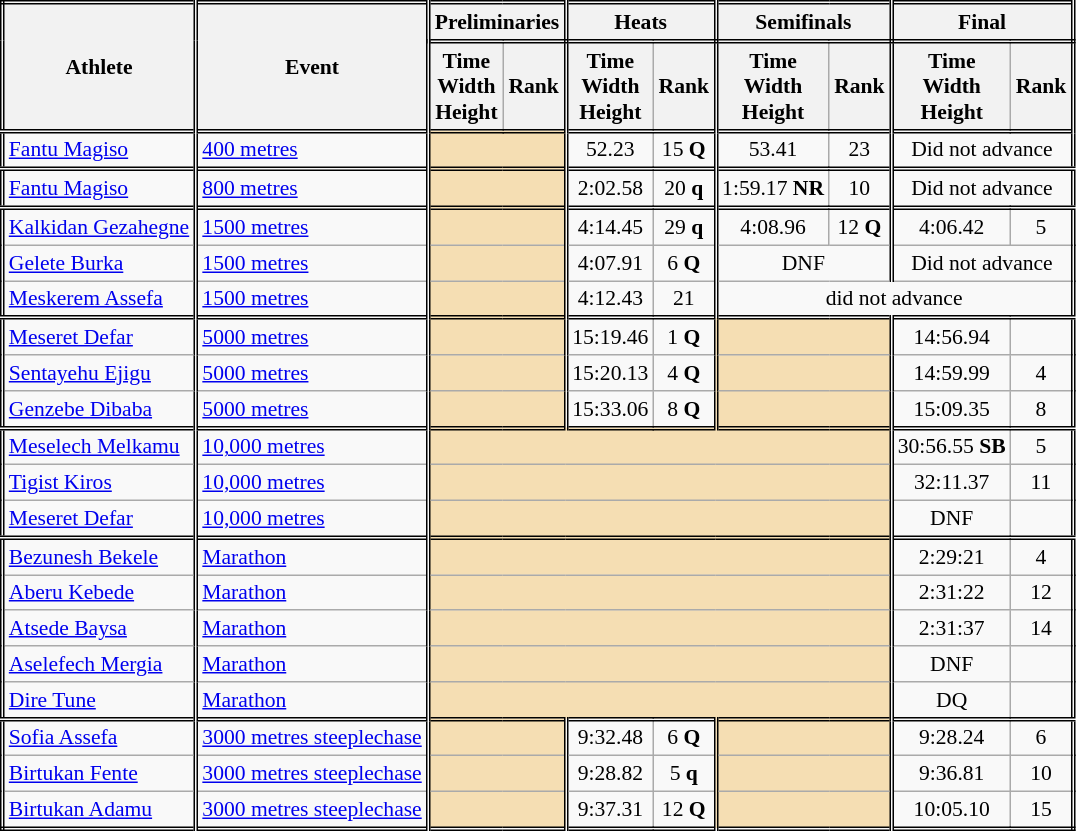<table class=wikitable style="font-size:90%; border: double;">
<tr>
<th rowspan="2" style="border-right:double">Athlete</th>
<th rowspan="2" style="border-right:double">Event</th>
<th colspan="2" style="border-right:double; border-bottom:double;">Preliminaries</th>
<th colspan="2" style="border-right:double; border-bottom:double;">Heats</th>
<th colspan="2" style="border-right:double; border-bottom:double;">Semifinals</th>
<th colspan="2" style="border-right:double; border-bottom:double;">Final</th>
</tr>
<tr>
<th>Time<br>Width<br>Height</th>
<th style="border-right:double">Rank</th>
<th>Time<br>Width<br>Height</th>
<th style="border-right:double">Rank</th>
<th>Time<br>Width<br>Height</th>
<th style="border-right:double">Rank</th>
<th>Time<br>Width<br>Height</th>
<th style="border-right:double">Rank</th>
</tr>
<tr style="border-top: double;">
<td style="border-right:double"><a href='#'>Fantu Magiso</a></td>
<td style="border-right:double"><a href='#'>400 metres</a></td>
<td style="border-right:double" colspan= 2 bgcolor="wheat"></td>
<td align=center>52.23</td>
<td align=center style="border-right:double">15 <strong>Q</strong></td>
<td align=center>53.41</td>
<td align=center style="border-right:double">23</td>
<td colspan="2" align=center>Did not advance</td>
</tr>
<tr style="border-top: double;">
<td style="border-right:double"><a href='#'>Fantu Magiso</a></td>
<td style="border-right:double"><a href='#'>800 metres</a></td>
<td style="border-right:double" colspan= 2 bgcolor="wheat"></td>
<td align=center>2:02.58</td>
<td align=center style="border-right:double">20 <strong>q</strong></td>
<td align=center>1:59.17 <strong>NR</strong></td>
<td align=center style="border-right:double">10</td>
<td colspan="2" align=center>Did not advance</td>
</tr>
<tr style="border-top: double;">
<td style="border-right:double"><a href='#'>Kalkidan Gezahegne</a></td>
<td style="border-right:double"><a href='#'>1500 metres</a></td>
<td style="border-right:double" colspan= 2 bgcolor="wheat"></td>
<td align=center>4:14.45</td>
<td style="border-right:double" align=center>29 <strong>q</strong></td>
<td align=center>4:08.96</td>
<td style="border-right:double" align=center>12 <strong>Q</strong></td>
<td align=center>4:06.42</td>
<td align=center>5</td>
</tr>
<tr>
<td style="border-right:double"><a href='#'>Gelete Burka</a></td>
<td style="border-right:double"><a href='#'>1500 metres</a></td>
<td style="border-right:double" colspan= 2 bgcolor="wheat"></td>
<td align=center>4:07.91</td>
<td style="border-right:double" align=center>6 <strong>Q</strong></td>
<td colspan=2 align=center style="border-right:double">DNF</td>
<td colspan=2 align=center>Did not advance</td>
</tr>
<tr>
<td style="border-right:double"><a href='#'>Meskerem Assefa</a></td>
<td style="border-right:double"><a href='#'>1500 metres</a></td>
<td style="border-right:double" colspan= 2 bgcolor="wheat"></td>
<td align=center>4:12.43</td>
<td style="border-right:double" align=center>21</td>
<td align=center colspan=4>did not advance</td>
</tr>
<tr style="border-top: double;">
<td style="border-right:double"><a href='#'>Meseret Defar</a></td>
<td style="border-right:double"><a href='#'>5000 metres</a></td>
<td style="border-right:double" colspan= 2 bgcolor="wheat"></td>
<td align=center>15:19.46</td>
<td style="border-right:double" align=center>1 <strong>Q</strong></td>
<td style="border-right:double" colspan= 2 bgcolor="wheat"></td>
<td align=center>14:56.94</td>
<td align=center></td>
</tr>
<tr>
<td style="border-right:double"><a href='#'>Sentayehu Ejigu</a></td>
<td style="border-right:double"><a href='#'>5000 metres</a></td>
<td style="border-right:double" colspan= 2 bgcolor="wheat"></td>
<td align=center>15:20.13</td>
<td style="border-right:double" align=center>4 <strong>Q</strong></td>
<td style="border-right:double" colspan= 2 bgcolor="wheat"></td>
<td align=center>14:59.99</td>
<td align=center>4</td>
</tr>
<tr>
<td style="border-right:double"><a href='#'>Genzebe Dibaba</a></td>
<td style="border-right:double"><a href='#'>5000 metres</a></td>
<td style="border-right:double" colspan= 2 bgcolor="wheat"></td>
<td align=center>15:33.06</td>
<td style="border-right:double" align=center>8 <strong>Q</strong></td>
<td style="border-right:double" colspan= 2 bgcolor="wheat"></td>
<td align=center>15:09.35</td>
<td align=center>8</td>
</tr>
<tr style="border-top: double;">
<td style="border-right:double"><a href='#'>Meselech Melkamu</a></td>
<td style="border-right:double"><a href='#'>10,000 metres</a></td>
<td style="border-right:double" colspan= 6 bgcolor="wheat"></td>
<td align=center>30:56.55 <strong>SB</strong></td>
<td align=center>5</td>
</tr>
<tr>
<td style="border-right:double"><a href='#'>Tigist Kiros</a></td>
<td style="border-right:double"><a href='#'>10,000 metres</a></td>
<td style="border-right:double" colspan= 6 bgcolor="wheat"></td>
<td align=center>32:11.37</td>
<td align=center>11</td>
</tr>
<tr>
<td style="border-right:double"><a href='#'>Meseret Defar</a></td>
<td style="border-right:double"><a href='#'>10,000 metres</a></td>
<td style="border-right:double" colspan= 6 bgcolor="wheat"></td>
<td align=center>DNF</td>
<td></td>
</tr>
<tr style="border-top: double;">
<td style="border-right:double"><a href='#'>Bezunesh Bekele</a></td>
<td style="border-right:double"><a href='#'>Marathon</a></td>
<td style="border-right:double" colspan= 6 bgcolor="wheat"></td>
<td align=center>2:29:21</td>
<td align=center>4</td>
</tr>
<tr>
<td style="border-right:double"><a href='#'>Aberu Kebede</a></td>
<td style="border-right:double"><a href='#'>Marathon</a></td>
<td style="border-right:double" colspan= 6 bgcolor="wheat"></td>
<td align=center>2:31:22</td>
<td align=center>12</td>
</tr>
<tr>
<td style="border-right:double"><a href='#'>Atsede Baysa</a></td>
<td style="border-right:double"><a href='#'>Marathon</a></td>
<td style="border-right:double" colspan= 6 bgcolor="wheat"></td>
<td align=center>2:31:37</td>
<td align=center>14</td>
</tr>
<tr>
<td style="border-right:double"><a href='#'>Aselefech Mergia</a></td>
<td style="border-right:double"><a href='#'>Marathon</a></td>
<td style="border-right:double" colspan= 6 bgcolor="wheat"></td>
<td align=center>DNF</td>
<td></td>
</tr>
<tr>
<td style="border-right:double"><a href='#'>Dire Tune</a></td>
<td style="border-right:double"><a href='#'>Marathon</a></td>
<td style="border-right:double" colspan= 6 bgcolor="wheat"></td>
<td align=center>DQ</td>
<td></td>
</tr>
<tr style="border-top: double;">
<td style="border-right:double"><a href='#'>Sofia Assefa</a></td>
<td style="border-right:double"><a href='#'>3000 metres steeplechase</a></td>
<td style="border-right:double" colspan= 2 bgcolor="wheat"></td>
<td align=center>9:32.48</td>
<td align=center style="border-right:double">6 <strong>Q</strong></td>
<td style="border-right:double" colspan= 2 bgcolor="wheat"></td>
<td align=center>9:28.24</td>
<td align=center>6</td>
</tr>
<tr>
<td style="border-right:double"><a href='#'>Birtukan Fente</a></td>
<td style="border-right:double"><a href='#'>3000 metres steeplechase</a></td>
<td style="border-right:double" colspan= 2 bgcolor="wheat"></td>
<td align=center>9:28.82</td>
<td align=center style="border-right:double">5 <strong>q</strong></td>
<td style="border-right:double" colspan= 2 bgcolor="wheat"></td>
<td align=center>9:36.81</td>
<td align=center>10</td>
</tr>
<tr>
<td style="border-right:double"><a href='#'>Birtukan Adamu</a></td>
<td style="border-right:double"><a href='#'>3000 metres steeplechase</a></td>
<td style="border-right:double" colspan= 2 bgcolor="wheat"></td>
<td align=center>9:37.31</td>
<td align=center style="border-right:double">12 <strong>Q</strong></td>
<td style="border-right:double" colspan= 2 bgcolor="wheat"></td>
<td align=center>10:05.10</td>
<td align=center>15</td>
</tr>
</table>
